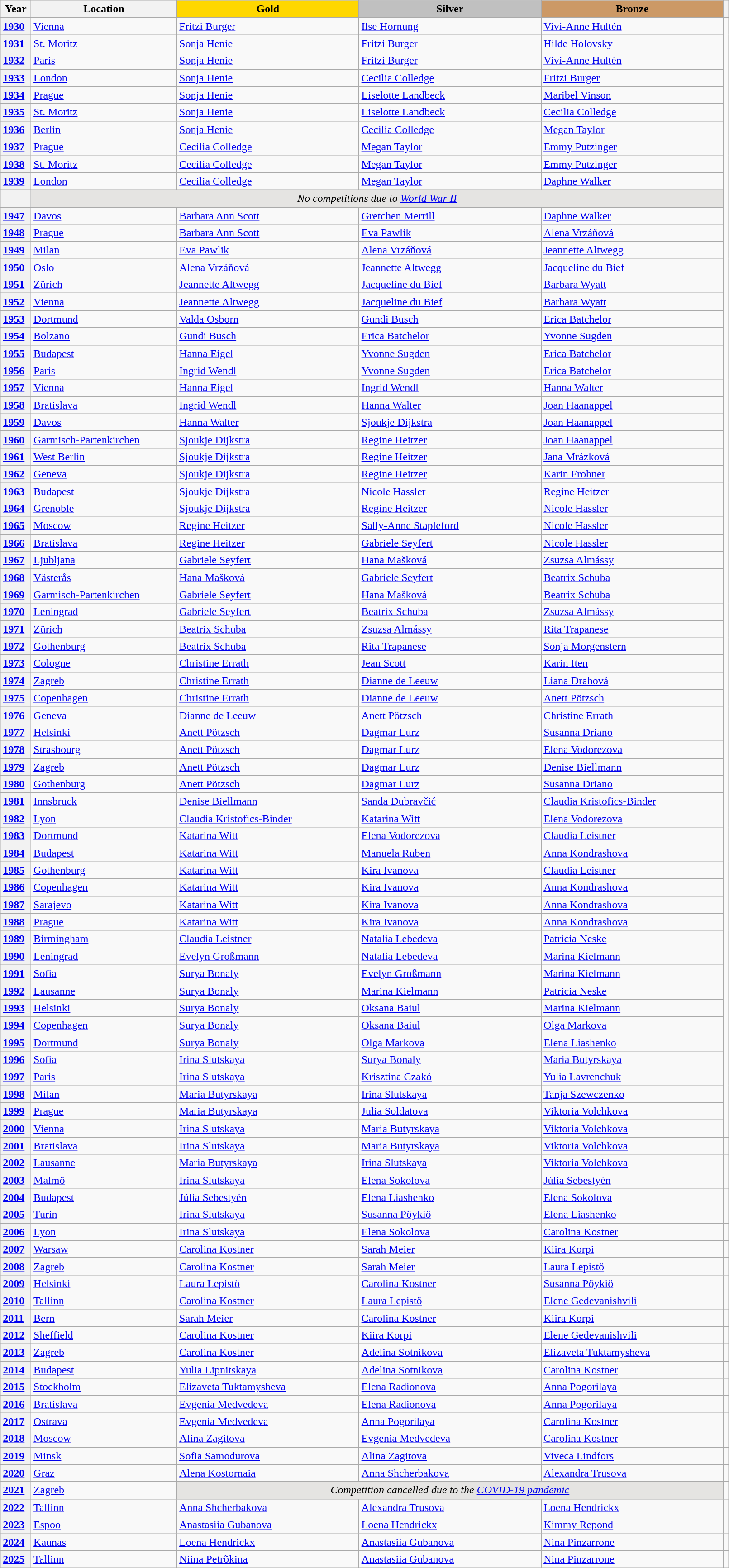<table class="wikitable unsortable" style="text-align:left; width:85%">
<tr>
<th scope="col" style="text-align:center">Year</th>
<th scope="col" style="text-align:center; width:20%">Location</th>
<th scope="col" style="text-align:center; width:25%; background:gold">Gold</th>
<th scope="col" style="text-align:center; width:25%; background:silver">Silver</th>
<th scope="col" style="text-align:center; width:25%; background:#c96">Bronze</th>
<th scope="col" style="text-align:center"></th>
</tr>
<tr>
<th scope="row" style="text-align:left"><a href='#'>1930</a></th>
<td> <a href='#'>Vienna</a></td>
<td> <a href='#'>Fritzi Burger</a></td>
<td> <a href='#'>Ilse Hornung</a></td>
<td> <a href='#'>Vivi-Anne Hultén</a></td>
<td rowspan="65"></td>
</tr>
<tr>
<th scope="row" style="text-align:left"><a href='#'>1931</a></th>
<td> <a href='#'>St. Moritz</a></td>
<td> <a href='#'>Sonja Henie</a></td>
<td> <a href='#'>Fritzi Burger</a></td>
<td> <a href='#'>Hilde Holovsky</a></td>
</tr>
<tr>
<th scope="row" style="text-align:left"><a href='#'>1932</a></th>
<td> <a href='#'>Paris</a></td>
<td> <a href='#'>Sonja Henie</a></td>
<td> <a href='#'>Fritzi Burger</a></td>
<td> <a href='#'>Vivi-Anne Hultén</a></td>
</tr>
<tr>
<th scope="row" style="text-align:left"><a href='#'>1933</a></th>
<td> <a href='#'>London</a></td>
<td> <a href='#'>Sonja Henie</a></td>
<td> <a href='#'>Cecilia Colledge</a></td>
<td> <a href='#'>Fritzi Burger</a></td>
</tr>
<tr>
<th scope="row" style="text-align:left"><a href='#'>1934</a></th>
<td> <a href='#'>Prague</a></td>
<td> <a href='#'>Sonja Henie</a></td>
<td> <a href='#'>Liselotte Landbeck</a></td>
<td> <a href='#'>Maribel Vinson</a></td>
</tr>
<tr>
<th scope="row" style="text-align:left"><a href='#'>1935</a></th>
<td> <a href='#'>St. Moritz</a></td>
<td> <a href='#'>Sonja Henie</a></td>
<td> <a href='#'>Liselotte Landbeck</a></td>
<td> <a href='#'>Cecilia Colledge</a></td>
</tr>
<tr>
<th scope="row" style="text-align:left"><a href='#'>1936</a></th>
<td> <a href='#'>Berlin</a></td>
<td> <a href='#'>Sonja Henie</a></td>
<td> <a href='#'>Cecilia Colledge</a></td>
<td> <a href='#'>Megan Taylor</a></td>
</tr>
<tr>
<th scope="row" style="text-align:left"><a href='#'>1937</a></th>
<td> <a href='#'>Prague</a></td>
<td> <a href='#'>Cecilia Colledge</a></td>
<td> <a href='#'>Megan Taylor</a></td>
<td> <a href='#'>Emmy Putzinger</a></td>
</tr>
<tr>
<th scope="row" style="text-align:left"><a href='#'>1938</a></th>
<td> <a href='#'>St. Moritz</a></td>
<td> <a href='#'>Cecilia Colledge</a></td>
<td> <a href='#'>Megan Taylor</a></td>
<td> <a href='#'>Emmy Putzinger</a></td>
</tr>
<tr>
<th scope="row" style="text-align:left"><a href='#'>1939</a></th>
<td> <a href='#'>London</a></td>
<td> <a href='#'>Cecilia Colledge</a></td>
<td> <a href='#'>Megan Taylor</a></td>
<td> <a href='#'>Daphne Walker</a></td>
</tr>
<tr>
<th scope="row" style="text-align:left"></th>
<td colspan=4 align=center bgcolor="e5e4e2"><em>No competitions due to <a href='#'>World War II</a></em></td>
</tr>
<tr>
<th scope="row" style="text-align:left"><a href='#'>1947</a></th>
<td> <a href='#'>Davos</a></td>
<td> <a href='#'>Barbara Ann Scott</a></td>
<td> <a href='#'>Gretchen Merrill</a></td>
<td> <a href='#'>Daphne Walker</a></td>
</tr>
<tr>
<th scope="row" style="text-align:left"><a href='#'>1948</a></th>
<td> <a href='#'>Prague</a></td>
<td> <a href='#'>Barbara Ann Scott</a></td>
<td> <a href='#'>Eva Pawlik</a></td>
<td> <a href='#'>Alena Vrzáňová</a></td>
</tr>
<tr>
<th scope="row" style="text-align:left"><a href='#'>1949</a></th>
<td> <a href='#'>Milan</a></td>
<td> <a href='#'>Eva Pawlik</a></td>
<td> <a href='#'>Alena Vrzáňová</a></td>
<td> <a href='#'>Jeannette Altwegg</a></td>
</tr>
<tr>
<th scope="row" style="text-align:left"><a href='#'>1950</a></th>
<td> <a href='#'>Oslo</a></td>
<td> <a href='#'>Alena Vrzáňová</a></td>
<td> <a href='#'>Jeannette Altwegg</a></td>
<td> <a href='#'>Jacqueline du Bief</a></td>
</tr>
<tr>
<th scope="row" style="text-align:left"><a href='#'>1951</a></th>
<td> <a href='#'>Zürich</a></td>
<td> <a href='#'>Jeannette Altwegg</a></td>
<td> <a href='#'>Jacqueline du Bief</a></td>
<td> <a href='#'>Barbara Wyatt</a></td>
</tr>
<tr>
<th scope="row" style="text-align:left"><a href='#'>1952</a></th>
<td> <a href='#'>Vienna</a></td>
<td> <a href='#'>Jeannette Altwegg</a></td>
<td> <a href='#'>Jacqueline du Bief</a></td>
<td> <a href='#'>Barbara Wyatt</a></td>
</tr>
<tr>
<th scope="row" style="text-align:left"><a href='#'>1953</a></th>
<td> <a href='#'>Dortmund</a></td>
<td> <a href='#'>Valda Osborn</a></td>
<td> <a href='#'>Gundi Busch</a></td>
<td> <a href='#'>Erica Batchelor</a></td>
</tr>
<tr>
<th scope="row" style="text-align:left"><a href='#'>1954</a></th>
<td> <a href='#'>Bolzano</a></td>
<td> <a href='#'>Gundi Busch</a></td>
<td> <a href='#'>Erica Batchelor</a></td>
<td> <a href='#'>Yvonne Sugden</a></td>
</tr>
<tr>
<th scope="row" style="text-align:left"><a href='#'>1955</a></th>
<td> <a href='#'>Budapest</a></td>
<td> <a href='#'>Hanna Eigel</a></td>
<td> <a href='#'>Yvonne Sugden</a></td>
<td> <a href='#'>Erica Batchelor</a></td>
</tr>
<tr>
<th scope="row" style="text-align:left"><a href='#'>1956</a></th>
<td> <a href='#'>Paris</a></td>
<td> <a href='#'>Ingrid Wendl</a></td>
<td> <a href='#'>Yvonne Sugden</a></td>
<td> <a href='#'>Erica Batchelor</a></td>
</tr>
<tr>
<th scope="row" style="text-align:left"><a href='#'>1957</a></th>
<td> <a href='#'>Vienna</a></td>
<td> <a href='#'>Hanna Eigel</a></td>
<td> <a href='#'>Ingrid Wendl</a></td>
<td> <a href='#'>Hanna Walter</a></td>
</tr>
<tr>
<th scope="row" style="text-align:left"><a href='#'>1958</a></th>
<td> <a href='#'>Bratislava</a></td>
<td> <a href='#'>Ingrid Wendl</a></td>
<td> <a href='#'>Hanna Walter</a></td>
<td> <a href='#'>Joan Haanappel</a></td>
</tr>
<tr>
<th scope="row" style="text-align:left"><a href='#'>1959</a></th>
<td> <a href='#'>Davos</a></td>
<td> <a href='#'>Hanna Walter</a></td>
<td> <a href='#'>Sjoukje Dijkstra</a></td>
<td> <a href='#'>Joan Haanappel</a></td>
</tr>
<tr>
<th scope="row" style="text-align:left"><a href='#'>1960</a></th>
<td> <a href='#'>Garmisch-Partenkirchen</a></td>
<td> <a href='#'>Sjoukje Dijkstra</a></td>
<td> <a href='#'>Regine Heitzer</a></td>
<td> <a href='#'>Joan Haanappel</a></td>
</tr>
<tr>
<th scope="row" style="text-align:left"><a href='#'>1961</a></th>
<td> <a href='#'>West Berlin</a></td>
<td> <a href='#'>Sjoukje Dijkstra</a></td>
<td> <a href='#'>Regine Heitzer</a></td>
<td> <a href='#'>Jana Mrázková</a></td>
</tr>
<tr>
<th scope="row" style="text-align:left"><a href='#'>1962</a></th>
<td> <a href='#'>Geneva</a></td>
<td> <a href='#'>Sjoukje Dijkstra</a></td>
<td> <a href='#'>Regine Heitzer</a></td>
<td> <a href='#'>Karin Frohner</a></td>
</tr>
<tr>
<th scope="row" style="text-align:left"><a href='#'>1963</a></th>
<td> <a href='#'>Budapest</a></td>
<td> <a href='#'>Sjoukje Dijkstra</a></td>
<td> <a href='#'>Nicole Hassler</a></td>
<td> <a href='#'>Regine Heitzer</a></td>
</tr>
<tr>
<th scope="row" style="text-align:left"><a href='#'>1964</a></th>
<td> <a href='#'>Grenoble</a></td>
<td> <a href='#'>Sjoukje Dijkstra</a></td>
<td> <a href='#'>Regine Heitzer</a></td>
<td> <a href='#'>Nicole Hassler</a></td>
</tr>
<tr>
<th scope="row" style="text-align:left"><a href='#'>1965</a></th>
<td> <a href='#'>Moscow</a></td>
<td> <a href='#'>Regine Heitzer</a></td>
<td> <a href='#'>Sally-Anne Stapleford</a></td>
<td> <a href='#'>Nicole Hassler</a></td>
</tr>
<tr>
<th scope="row" style="text-align:left"><a href='#'>1966</a></th>
<td> <a href='#'>Bratislava</a></td>
<td> <a href='#'>Regine Heitzer</a></td>
<td> <a href='#'>Gabriele Seyfert</a></td>
<td> <a href='#'>Nicole Hassler</a></td>
</tr>
<tr>
<th scope="row" style="text-align:left"><a href='#'>1967</a></th>
<td> <a href='#'>Ljubljana</a></td>
<td> <a href='#'>Gabriele Seyfert</a></td>
<td> <a href='#'>Hana Mašková</a></td>
<td> <a href='#'>Zsuzsa Almássy</a></td>
</tr>
<tr>
<th scope="row" style="text-align:left"><a href='#'>1968</a></th>
<td> <a href='#'>Västerås</a></td>
<td> <a href='#'>Hana Mašková</a></td>
<td> <a href='#'>Gabriele Seyfert</a></td>
<td> <a href='#'>Beatrix Schuba</a></td>
</tr>
<tr>
<th scope="row" style="text-align:left"><a href='#'>1969</a></th>
<td> <a href='#'>Garmisch-Partenkirchen</a></td>
<td> <a href='#'>Gabriele Seyfert</a></td>
<td> <a href='#'>Hana Mašková</a></td>
<td> <a href='#'>Beatrix Schuba</a></td>
</tr>
<tr>
<th scope="row" style="text-align:left"><a href='#'>1970</a></th>
<td> <a href='#'>Leningrad</a></td>
<td> <a href='#'>Gabriele Seyfert</a></td>
<td> <a href='#'>Beatrix Schuba</a></td>
<td> <a href='#'>Zsuzsa Almássy</a></td>
</tr>
<tr>
<th scope="row" style="text-align:left"><a href='#'>1971</a></th>
<td> <a href='#'>Zürich</a></td>
<td> <a href='#'>Beatrix Schuba</a></td>
<td> <a href='#'>Zsuzsa Almássy</a></td>
<td> <a href='#'>Rita Trapanese</a></td>
</tr>
<tr>
<th scope="row" style="text-align:left"><a href='#'>1972</a></th>
<td> <a href='#'>Gothenburg</a></td>
<td> <a href='#'>Beatrix Schuba</a></td>
<td> <a href='#'>Rita Trapanese</a></td>
<td> <a href='#'>Sonja Morgenstern</a></td>
</tr>
<tr>
<th scope="row" style="text-align:left"><a href='#'>1973</a></th>
<td> <a href='#'>Cologne</a></td>
<td> <a href='#'>Christine Errath</a></td>
<td> <a href='#'>Jean Scott</a></td>
<td> <a href='#'>Karin Iten</a></td>
</tr>
<tr>
<th scope="row" style="text-align:left"><a href='#'>1974</a></th>
<td> <a href='#'>Zagreb</a></td>
<td> <a href='#'>Christine Errath</a></td>
<td> <a href='#'>Dianne de Leeuw</a></td>
<td> <a href='#'>Liana Drahová</a></td>
</tr>
<tr>
<th scope="row" style="text-align:left"><a href='#'>1975</a></th>
<td> <a href='#'>Copenhagen</a></td>
<td> <a href='#'>Christine Errath</a></td>
<td> <a href='#'>Dianne de Leeuw</a></td>
<td> <a href='#'>Anett Pötzsch</a></td>
</tr>
<tr>
<th scope="row" style="text-align:left"><a href='#'>1976</a></th>
<td> <a href='#'>Geneva</a></td>
<td> <a href='#'>Dianne de Leeuw</a></td>
<td> <a href='#'>Anett Pötzsch</a></td>
<td> <a href='#'>Christine Errath</a></td>
</tr>
<tr>
<th scope="row" style="text-align:left"><a href='#'>1977</a></th>
<td> <a href='#'>Helsinki</a></td>
<td> <a href='#'>Anett Pötzsch</a></td>
<td> <a href='#'>Dagmar Lurz</a></td>
<td> <a href='#'>Susanna Driano</a></td>
</tr>
<tr>
<th scope="row" style="text-align:left"><a href='#'>1978</a></th>
<td> <a href='#'>Strasbourg</a></td>
<td> <a href='#'>Anett Pötzsch</a></td>
<td> <a href='#'>Dagmar Lurz</a></td>
<td> <a href='#'>Elena Vodorezova</a></td>
</tr>
<tr>
<th scope="row" style="text-align:left"><a href='#'>1979</a></th>
<td> <a href='#'>Zagreb</a></td>
<td> <a href='#'>Anett Pötzsch</a></td>
<td> <a href='#'>Dagmar Lurz</a></td>
<td> <a href='#'>Denise Biellmann</a></td>
</tr>
<tr>
<th scope="row" style="text-align:left"><a href='#'>1980</a></th>
<td> <a href='#'>Gothenburg</a></td>
<td> <a href='#'>Anett Pötzsch</a></td>
<td> <a href='#'>Dagmar Lurz</a></td>
<td> <a href='#'>Susanna Driano</a></td>
</tr>
<tr>
<th scope="row" style="text-align:left"><a href='#'>1981</a></th>
<td> <a href='#'>Innsbruck</a></td>
<td> <a href='#'>Denise Biellmann</a></td>
<td> <a href='#'>Sanda Dubravčić</a></td>
<td> <a href='#'>Claudia Kristofics-Binder</a></td>
</tr>
<tr>
<th scope="row" style="text-align:left"><a href='#'>1982</a></th>
<td> <a href='#'>Lyon</a></td>
<td> <a href='#'>Claudia Kristofics-Binder</a></td>
<td> <a href='#'>Katarina Witt</a></td>
<td> <a href='#'>Elena Vodorezova</a></td>
</tr>
<tr>
<th scope="row" style="text-align:left"><a href='#'>1983</a></th>
<td> <a href='#'>Dortmund</a></td>
<td> <a href='#'>Katarina Witt</a></td>
<td> <a href='#'>Elena Vodorezova</a></td>
<td> <a href='#'>Claudia Leistner</a></td>
</tr>
<tr>
<th scope="row" style="text-align:left"><a href='#'>1984</a></th>
<td> <a href='#'>Budapest</a></td>
<td> <a href='#'>Katarina Witt</a></td>
<td> <a href='#'>Manuela Ruben</a></td>
<td> <a href='#'>Anna Kondrashova</a></td>
</tr>
<tr>
<th scope="row" style="text-align:left"><a href='#'>1985</a></th>
<td> <a href='#'>Gothenburg</a></td>
<td> <a href='#'>Katarina Witt</a></td>
<td> <a href='#'>Kira Ivanova</a></td>
<td> <a href='#'>Claudia Leistner</a></td>
</tr>
<tr>
<th scope="row" style="text-align:left"><a href='#'>1986</a></th>
<td> <a href='#'>Copenhagen</a></td>
<td> <a href='#'>Katarina Witt</a></td>
<td> <a href='#'>Kira Ivanova</a></td>
<td> <a href='#'>Anna Kondrashova</a></td>
</tr>
<tr>
<th scope="row" style="text-align:left"><a href='#'>1987</a></th>
<td> <a href='#'>Sarajevo</a></td>
<td> <a href='#'>Katarina Witt</a></td>
<td> <a href='#'>Kira Ivanova</a></td>
<td> <a href='#'>Anna Kondrashova</a></td>
</tr>
<tr>
<th scope="row" style="text-align:left"><a href='#'>1988</a></th>
<td> <a href='#'>Prague</a></td>
<td> <a href='#'>Katarina Witt</a></td>
<td> <a href='#'>Kira Ivanova</a></td>
<td> <a href='#'>Anna Kondrashova</a></td>
</tr>
<tr>
<th scope="row" style="text-align:left"><a href='#'>1989</a></th>
<td> <a href='#'>Birmingham</a></td>
<td> <a href='#'>Claudia Leistner</a></td>
<td> <a href='#'>Natalia Lebedeva</a></td>
<td> <a href='#'>Patricia Neske</a></td>
</tr>
<tr>
<th scope="row" style="text-align:left"><a href='#'>1990</a></th>
<td> <a href='#'>Leningrad</a></td>
<td> <a href='#'>Evelyn Großmann</a></td>
<td> <a href='#'>Natalia Lebedeva</a></td>
<td> <a href='#'>Marina Kielmann</a></td>
</tr>
<tr>
<th scope="row" style="text-align:left"><a href='#'>1991</a></th>
<td> <a href='#'>Sofia</a></td>
<td> <a href='#'>Surya Bonaly</a></td>
<td> <a href='#'>Evelyn Großmann</a></td>
<td> <a href='#'>Marina Kielmann</a></td>
</tr>
<tr>
<th scope="row" style="text-align:left"><a href='#'>1992</a></th>
<td> <a href='#'>Lausanne</a></td>
<td> <a href='#'>Surya Bonaly</a></td>
<td> <a href='#'>Marina Kielmann</a></td>
<td> <a href='#'>Patricia Neske</a></td>
</tr>
<tr>
<th scope="row" style="text-align:left"><a href='#'>1993</a></th>
<td> <a href='#'>Helsinki</a></td>
<td> <a href='#'>Surya Bonaly</a></td>
<td> <a href='#'>Oksana Baiul</a></td>
<td> <a href='#'>Marina Kielmann</a></td>
</tr>
<tr>
<th scope="row" style="text-align:left"><a href='#'>1994</a></th>
<td> <a href='#'>Copenhagen</a></td>
<td> <a href='#'>Surya Bonaly</a></td>
<td> <a href='#'>Oksana Baiul</a></td>
<td> <a href='#'>Olga Markova</a></td>
</tr>
<tr>
<th scope="row" style="text-align:left"><a href='#'>1995</a></th>
<td> <a href='#'>Dortmund</a></td>
<td> <a href='#'>Surya Bonaly</a></td>
<td> <a href='#'>Olga Markova</a></td>
<td> <a href='#'>Elena Liashenko</a></td>
</tr>
<tr>
<th scope="row" style="text-align:left"><a href='#'>1996</a></th>
<td> <a href='#'>Sofia</a></td>
<td> <a href='#'>Irina Slutskaya</a></td>
<td> <a href='#'>Surya Bonaly</a></td>
<td> <a href='#'>Maria Butyrskaya</a></td>
</tr>
<tr>
<th scope="row" style="text-align:left"><a href='#'>1997</a></th>
<td> <a href='#'>Paris</a></td>
<td> <a href='#'>Irina Slutskaya</a></td>
<td> <a href='#'>Krisztina Czakó</a></td>
<td> <a href='#'>Yulia Lavrenchuk</a></td>
</tr>
<tr>
<th scope="row" style="text-align:left"><a href='#'>1998</a></th>
<td> <a href='#'>Milan</a></td>
<td> <a href='#'>Maria Butyrskaya</a></td>
<td> <a href='#'>Irina Slutskaya</a></td>
<td> <a href='#'>Tanja Szewczenko</a></td>
</tr>
<tr>
<th scope="row" style="text-align:left"><a href='#'>1999</a></th>
<td> <a href='#'>Prague</a></td>
<td> <a href='#'>Maria Butyrskaya</a></td>
<td> <a href='#'>Julia Soldatova</a></td>
<td> <a href='#'>Viktoria Volchkova</a></td>
</tr>
<tr>
<th scope="row" style="text-align:left"><a href='#'>2000</a></th>
<td> <a href='#'>Vienna</a></td>
<td> <a href='#'>Irina Slutskaya</a></td>
<td> <a href='#'>Maria Butyrskaya</a></td>
<td> <a href='#'>Viktoria Volchkova</a></td>
</tr>
<tr>
<th scope="row" style="text-align:left"><a href='#'>2001</a></th>
<td> <a href='#'>Bratislava</a></td>
<td> <a href='#'>Irina Slutskaya</a></td>
<td> <a href='#'>Maria Butyrskaya</a></td>
<td> <a href='#'>Viktoria Volchkova</a></td>
<td></td>
</tr>
<tr>
<th scope="row" style="text-align:left"><a href='#'>2002</a></th>
<td> <a href='#'>Lausanne</a></td>
<td> <a href='#'>Maria Butyrskaya</a></td>
<td> <a href='#'>Irina Slutskaya</a></td>
<td> <a href='#'>Viktoria Volchkova</a></td>
<td></td>
</tr>
<tr>
<th scope="row" style="text-align:left"><a href='#'>2003</a></th>
<td> <a href='#'>Malmö</a></td>
<td> <a href='#'>Irina Slutskaya</a></td>
<td> <a href='#'>Elena Sokolova</a></td>
<td> <a href='#'>Júlia Sebestyén</a></td>
<td></td>
</tr>
<tr>
<th scope="row" style="text-align:left"><a href='#'>2004</a></th>
<td> <a href='#'>Budapest</a></td>
<td> <a href='#'>Júlia Sebestyén</a></td>
<td> <a href='#'>Elena Liashenko</a></td>
<td> <a href='#'>Elena Sokolova</a></td>
<td></td>
</tr>
<tr>
<th scope="row" style="text-align:left"><a href='#'>2005</a></th>
<td> <a href='#'>Turin</a></td>
<td> <a href='#'>Irina Slutskaya</a></td>
<td> <a href='#'>Susanna Pöykiö</a></td>
<td> <a href='#'>Elena Liashenko</a></td>
<td></td>
</tr>
<tr>
<th scope="row" style="text-align:left"><a href='#'>2006</a></th>
<td> <a href='#'>Lyon</a></td>
<td> <a href='#'>Irina Slutskaya</a></td>
<td> <a href='#'>Elena Sokolova</a></td>
<td> <a href='#'>Carolina Kostner</a></td>
<td></td>
</tr>
<tr>
<th scope="row" style="text-align:left"><a href='#'>2007</a></th>
<td> <a href='#'>Warsaw</a></td>
<td> <a href='#'>Carolina Kostner</a></td>
<td> <a href='#'>Sarah Meier</a></td>
<td> <a href='#'>Kiira Korpi</a></td>
<td></td>
</tr>
<tr>
<th scope="row" style="text-align:left"><a href='#'>2008</a></th>
<td> <a href='#'>Zagreb</a></td>
<td> <a href='#'>Carolina Kostner</a></td>
<td> <a href='#'>Sarah Meier</a></td>
<td> <a href='#'>Laura Lepistö</a></td>
<td></td>
</tr>
<tr>
<th scope="row" style="text-align:left"><a href='#'>2009</a></th>
<td> <a href='#'>Helsinki</a></td>
<td> <a href='#'>Laura Lepistö</a></td>
<td> <a href='#'>Carolina Kostner</a></td>
<td> <a href='#'>Susanna Pöykiö</a></td>
<td></td>
</tr>
<tr>
<th scope="row" style="text-align:left"><a href='#'>2010</a></th>
<td> <a href='#'>Tallinn</a></td>
<td> <a href='#'>Carolina Kostner</a></td>
<td> <a href='#'>Laura Lepistö</a></td>
<td> <a href='#'>Elene Gedevanishvili</a></td>
<td></td>
</tr>
<tr>
<th scope="row" style="text-align:left"><a href='#'>2011</a></th>
<td> <a href='#'>Bern</a></td>
<td> <a href='#'>Sarah Meier</a></td>
<td> <a href='#'>Carolina Kostner</a></td>
<td> <a href='#'>Kiira Korpi</a></td>
<td></td>
</tr>
<tr>
<th scope="row" style="text-align:left"><a href='#'>2012</a></th>
<td> <a href='#'>Sheffield</a></td>
<td> <a href='#'>Carolina Kostner</a></td>
<td> <a href='#'>Kiira Korpi</a></td>
<td> <a href='#'>Elene Gedevanishvili</a></td>
<td></td>
</tr>
<tr>
<th scope="row" style="text-align:left"><a href='#'>2013</a></th>
<td> <a href='#'>Zagreb</a></td>
<td> <a href='#'>Carolina Kostner</a></td>
<td> <a href='#'>Adelina Sotnikova</a></td>
<td> <a href='#'>Elizaveta Tuktamysheva</a></td>
<td></td>
</tr>
<tr>
<th scope="row" style="text-align:left"><a href='#'>2014</a></th>
<td> <a href='#'>Budapest</a></td>
<td> <a href='#'>Yulia Lipnitskaya</a></td>
<td> <a href='#'>Adelina Sotnikova</a></td>
<td> <a href='#'>Carolina Kostner</a></td>
<td></td>
</tr>
<tr>
<th scope="row" style="text-align:left"><a href='#'>2015</a></th>
<td> <a href='#'>Stockholm</a></td>
<td> <a href='#'>Elizaveta Tuktamysheva</a></td>
<td> <a href='#'>Elena Radionova</a></td>
<td> <a href='#'>Anna Pogorilaya</a></td>
<td></td>
</tr>
<tr>
<th scope="row" style="text-align:left"><a href='#'>2016</a></th>
<td> <a href='#'>Bratislava</a></td>
<td> <a href='#'>Evgenia Medvedeva</a></td>
<td> <a href='#'>Elena Radionova</a></td>
<td> <a href='#'>Anna Pogorilaya</a></td>
<td></td>
</tr>
<tr>
<th scope="row" style="text-align:left"><a href='#'>2017</a></th>
<td> <a href='#'>Ostrava</a></td>
<td> <a href='#'>Evgenia Medvedeva</a></td>
<td> <a href='#'>Anna Pogorilaya</a></td>
<td> <a href='#'>Carolina Kostner</a></td>
<td></td>
</tr>
<tr>
<th scope="row" style="text-align:left"><a href='#'>2018</a></th>
<td> <a href='#'>Moscow</a></td>
<td> <a href='#'>Alina Zagitova</a></td>
<td> <a href='#'>Evgenia Medvedeva</a></td>
<td> <a href='#'>Carolina Kostner</a></td>
<td></td>
</tr>
<tr>
<th scope="row" style="text-align:left"><a href='#'>2019</a></th>
<td> <a href='#'>Minsk</a></td>
<td> <a href='#'>Sofia Samodurova</a></td>
<td> <a href='#'>Alina Zagitova</a></td>
<td> <a href='#'>Viveca Lindfors</a></td>
<td></td>
</tr>
<tr>
<th scope="row" style="text-align:left"><a href='#'>2020</a></th>
<td> <a href='#'>Graz</a></td>
<td> <a href='#'>Alena Kostornaia</a></td>
<td> <a href='#'>Anna Shcherbakova</a></td>
<td> <a href='#'>Alexandra Trusova</a></td>
<td></td>
</tr>
<tr>
<th scope="row" style="text-align:left"><a href='#'>2021</a></th>
<td> <a href='#'>Zagreb</a></td>
<td colspan="3" align="center" bgcolor="e5e4e2"><em>Competition cancelled due to the <a href='#'>COVID-19 pandemic</a></em></td>
<td></td>
</tr>
<tr>
<th scope="row" style="text-align:left"><a href='#'>2022</a></th>
<td> <a href='#'>Tallinn</a></td>
<td> <a href='#'>Anna Shcherbakova</a></td>
<td> <a href='#'>Alexandra Trusova</a></td>
<td> <a href='#'>Loena Hendrickx</a></td>
<td></td>
</tr>
<tr>
<th scope="row" style="text-align:left"><a href='#'>2023</a></th>
<td> <a href='#'>Espoo</a></td>
<td> <a href='#'>Anastasiia Gubanova</a></td>
<td> <a href='#'>Loena Hendrickx</a></td>
<td> <a href='#'>Kimmy Repond</a></td>
<td></td>
</tr>
<tr>
<th scope="row" style="text-align:left"><a href='#'>2024</a></th>
<td> <a href='#'>Kaunas</a></td>
<td> <a href='#'>Loena Hendrickx</a></td>
<td> <a href='#'>Anastasiia Gubanova</a></td>
<td> <a href='#'>Nina Pinzarrone</a></td>
<td></td>
</tr>
<tr>
<th scope="row" style="text-align:left"><a href='#'>2025</a></th>
<td> <a href='#'>Tallinn</a></td>
<td> <a href='#'>Niina Petrõkina</a></td>
<td> <a href='#'>Anastasiia Gubanova</a></td>
<td> <a href='#'>Nina Pinzarrone</a></td>
<td></td>
</tr>
</table>
